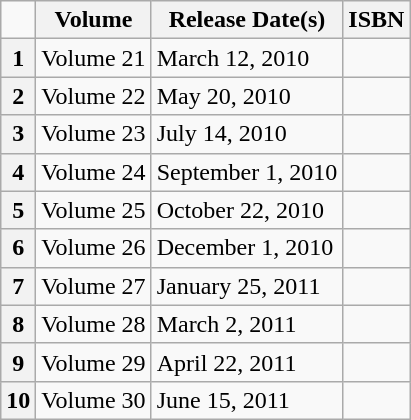<table class="wikitable mw-collapsible mw-collapsed">
<tr>
<td></td>
<th scope="col">Volume</th>
<th scope="col">Release Date(s)</th>
<th scope="col">ISBN</th>
</tr>
<tr>
<th scope="row">1</th>
<td>Volume 21</td>
<td>March 12, 2010</td>
<td></td>
</tr>
<tr>
<th scope="row">2</th>
<td>Volume 22</td>
<td>May 20, 2010</td>
<td></td>
</tr>
<tr>
<th scope="row">3</th>
<td>Volume 23</td>
<td>July 14, 2010</td>
<td></td>
</tr>
<tr>
<th scope="row">4</th>
<td>Volume 24</td>
<td>September 1, 2010</td>
<td></td>
</tr>
<tr>
<th scope="row">5</th>
<td>Volume 25</td>
<td>October 22, 2010</td>
<td></td>
</tr>
<tr>
<th scope="row">6</th>
<td>Volume 26</td>
<td>December 1, 2010</td>
<td></td>
</tr>
<tr>
<th scope="row">7</th>
<td>Volume 27</td>
<td>January 25, 2011</td>
<td></td>
</tr>
<tr>
<th scope="row">8</th>
<td>Volume 28</td>
<td>March 2, 2011</td>
<td></td>
</tr>
<tr>
<th scope="row">9</th>
<td>Volume 29</td>
<td>April 22, 2011</td>
<td></td>
</tr>
<tr>
<th scope="row">10</th>
<td>Volume 30</td>
<td>June 15, 2011</td>
<td></td>
</tr>
</table>
